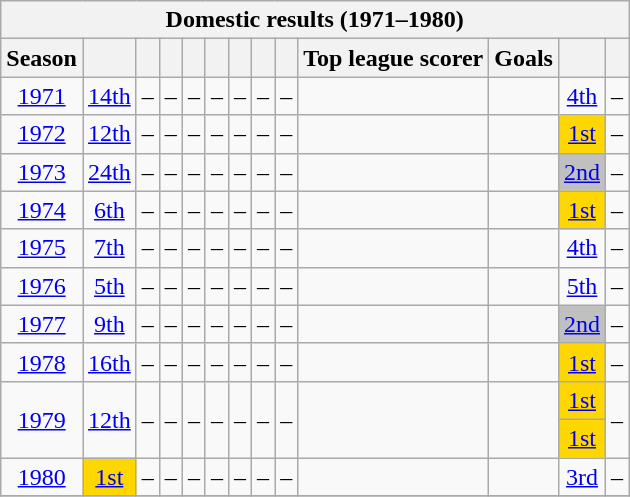<table class="wikitable collapsible mw-collapsed" style="text-align:center">
<tr>
<th colspan="13">Domestic results (1971–1980)</th>
</tr>
<tr>
<th>Season</th>
<th></th>
<th></th>
<th></th>
<th></th>
<th></th>
<th></th>
<th></th>
<th></th>
<th>Top league scorer</th>
<th>Goals</th>
<th></th>
<th></th>
</tr>
<tr>
<td><a href='#'>1971</a></td>
<td><a href='#'>14th</a></td>
<td>–</td>
<td>–</td>
<td>–</td>
<td>–</td>
<td>–</td>
<td>–</td>
<td>–</td>
<td></td>
<td></td>
<td><a href='#'>4th</a></td>
<td>–</td>
</tr>
<tr>
<td><a href='#'>1972</a></td>
<td><a href='#'>12th</a></td>
<td>–</td>
<td>–</td>
<td>–</td>
<td>–</td>
<td>–</td>
<td>–</td>
<td>–</td>
<td></td>
<td></td>
<td style="background:gold"><a href='#'>1st</a></td>
<td>–</td>
</tr>
<tr>
<td><a href='#'>1973</a></td>
<td><a href='#'>24th</a></td>
<td>–</td>
<td>–</td>
<td>–</td>
<td>–</td>
<td>–</td>
<td>–</td>
<td>–</td>
<td></td>
<td></td>
<td style="background:silver"><a href='#'>2nd</a></td>
<td>–</td>
</tr>
<tr>
<td><a href='#'>1974</a></td>
<td><a href='#'>6th</a></td>
<td>–</td>
<td>–</td>
<td>–</td>
<td>–</td>
<td>–</td>
<td>–</td>
<td>–</td>
<td></td>
<td></td>
<td style="background:gold"><a href='#'>1st</a></td>
<td>–</td>
</tr>
<tr>
<td><a href='#'>1975</a></td>
<td><a href='#'>7th</a></td>
<td>–</td>
<td>–</td>
<td>–</td>
<td>–</td>
<td>–</td>
<td>–</td>
<td>–</td>
<td></td>
<td></td>
<td><a href='#'>4th</a></td>
<td>–</td>
</tr>
<tr>
<td><a href='#'>1976</a></td>
<td><a href='#'>5th</a></td>
<td>–</td>
<td>–</td>
<td>–</td>
<td>–</td>
<td>–</td>
<td>–</td>
<td>–</td>
<td></td>
<td></td>
<td><a href='#'>5th</a></td>
<td>–</td>
</tr>
<tr>
<td><a href='#'>1977</a></td>
<td><a href='#'>9th</a></td>
<td>–</td>
<td>–</td>
<td>–</td>
<td>–</td>
<td>–</td>
<td>–</td>
<td>–</td>
<td></td>
<td></td>
<td style="background:silver"><a href='#'>2nd</a></td>
<td>–</td>
</tr>
<tr>
<td><a href='#'>1978</a></td>
<td><a href='#'>16th</a></td>
<td>–</td>
<td>–</td>
<td>–</td>
<td>–</td>
<td>–</td>
<td>–</td>
<td>–</td>
<td></td>
<td></td>
<td style="background:gold"><a href='#'>1st</a></td>
<td>–</td>
</tr>
<tr>
<td rowspan="2"><a href='#'>1979</a></td>
<td rowspan="2"><a href='#'>12th</a></td>
<td rowspan="2">–</td>
<td rowspan="2">–</td>
<td rowspan="2">–</td>
<td rowspan="2">–</td>
<td rowspan="2">–</td>
<td rowspan="2">–</td>
<td rowspan="2">–</td>
<td rowspan="2"></td>
<td rowspan="2"></td>
<td style="background:gold"><a href='#'>1st</a></td>
<td rowspan="2">–</td>
</tr>
<tr>
<td style="background:gold"><a href='#'>1st</a></td>
</tr>
<tr>
<td><a href='#'>1980</a></td>
<td style="background:gold"><a href='#'>1st</a></td>
<td>–</td>
<td>–</td>
<td>–</td>
<td>–</td>
<td>–</td>
<td>–</td>
<td>–</td>
<td></td>
<td></td>
<td><a href='#'>3rd</a></td>
<td>–</td>
</tr>
<tr>
</tr>
</table>
